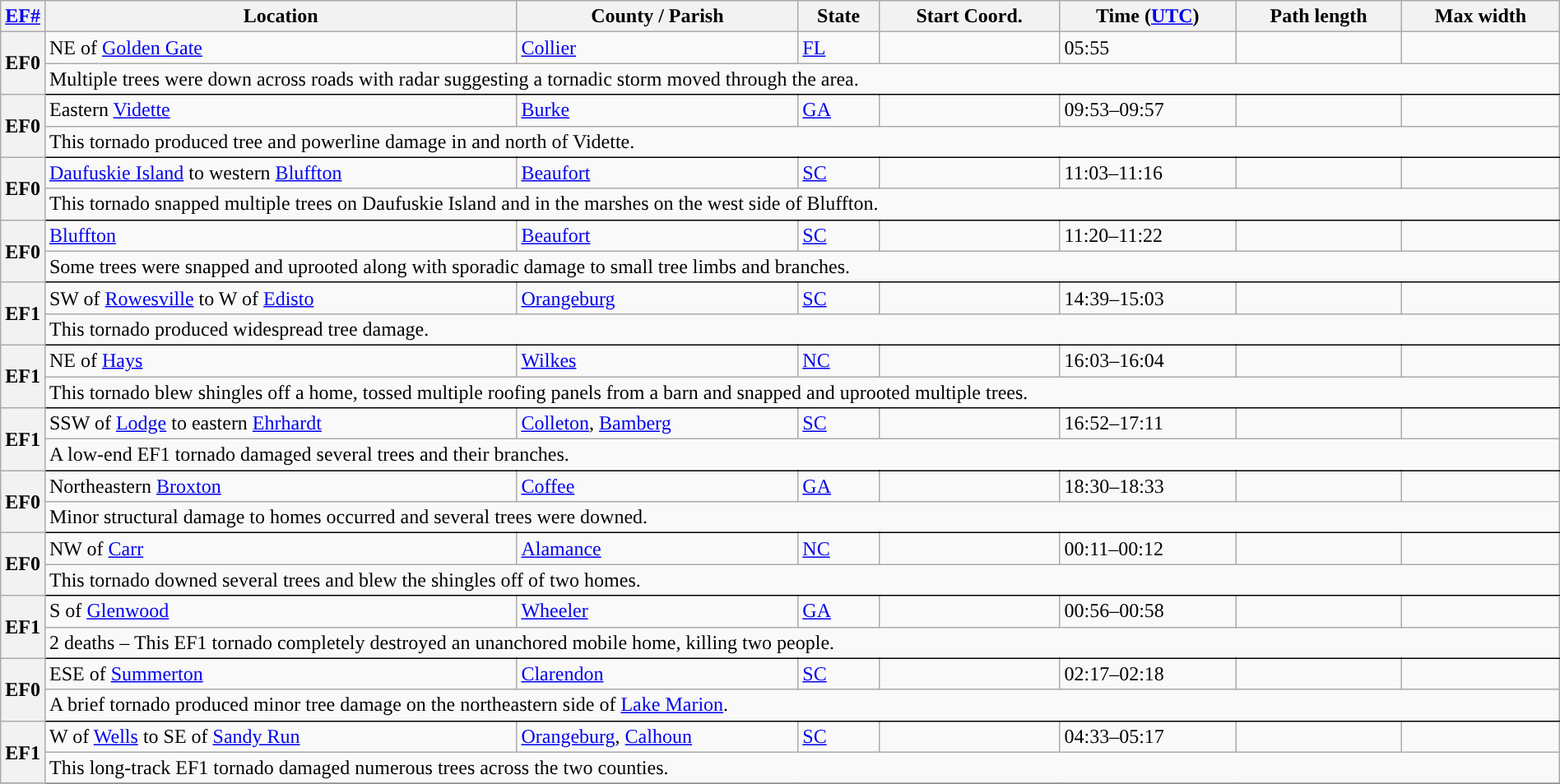<table class="wikitable sortable" style="width:100%;">
<tr>
<th scope="col" width="2%" align="center"><a href='#'>EF#</a></th>
<th scope="col" align="center" class="unsortable">Location</th>
<th scope="col" align="center" class="unsortable">County / Parish</th>
<th scope="col" align="center">State</th>
<th scope="col" align="center">Start Coord.</th>
<th scope="col" align="center">Time (<a href='#'>UTC</a>)</th>
<th scope="col" align="center">Path length</th>
<th scope="col" align="center">Max width</th>
</tr>
<tr>
<th scope="row" rowspan="2" style="background-color:#">EF0</th>
<td>NE of <a href='#'>Golden Gate</a></td>
<td><a href='#'>Collier</a></td>
<td><a href='#'>FL</a></td>
<td></td>
<td>05:55</td>
<td></td>
<td></td>
</tr>
<tr class="expand-child">
<td colspan="8" style=" border-bottom: 1px solid black;">Multiple trees were down across roads with radar suggesting a tornadic storm moved through the area.</td>
</tr>
<tr>
<th scope="row" rowspan="2" style="background-color:#">EF0</th>
<td>Eastern <a href='#'>Vidette</a></td>
<td><a href='#'>Burke</a></td>
<td><a href='#'>GA</a></td>
<td></td>
<td>09:53–09:57</td>
<td></td>
<td></td>
</tr>
<tr class="expand-child">
<td colspan="8" style=" border-bottom: 1px solid black;">This tornado produced tree and powerline damage in and north of Vidette.</td>
</tr>
<tr>
<th scope="row" rowspan="2" style="background-color:#">EF0</th>
<td><a href='#'>Daufuskie Island</a> to western <a href='#'>Bluffton</a></td>
<td><a href='#'>Beaufort</a></td>
<td><a href='#'>SC</a></td>
<td></td>
<td>11:03–11:16</td>
<td></td>
<td></td>
</tr>
<tr class="expand-child">
<td colspan="8" style=" border-bottom: 1px solid black;">This tornado snapped multiple trees on Daufuskie Island and in the marshes on the west side of Bluffton.</td>
</tr>
<tr>
<th scope="row" rowspan="2" style="background-color:#">EF0</th>
<td><a href='#'>Bluffton</a></td>
<td><a href='#'>Beaufort</a></td>
<td><a href='#'>SC</a></td>
<td></td>
<td>11:20–11:22</td>
<td></td>
<td></td>
</tr>
<tr class="expand-child">
<td colspan="8" style=" border-bottom: 1px solid black;">Some trees were snapped and uprooted along with sporadic damage to small tree limbs and branches.</td>
</tr>
<tr>
<th scope="row" rowspan="2" style="background-color:#">EF1</th>
<td>SW of <a href='#'>Rowesville</a> to W of <a href='#'>Edisto</a></td>
<td><a href='#'>Orangeburg</a></td>
<td><a href='#'>SC</a></td>
<td></td>
<td>14:39–15:03</td>
<td></td>
<td></td>
</tr>
<tr class="expand-child">
<td colspan="8" style=" border-bottom: 1px solid black;">This tornado produced widespread tree damage.</td>
</tr>
<tr>
<th scope="row" rowspan="2" style="background-color:#">EF1</th>
<td>NE of <a href='#'>Hays</a></td>
<td><a href='#'>Wilkes</a></td>
<td><a href='#'>NC</a></td>
<td></td>
<td>16:03–16:04</td>
<td></td>
<td></td>
</tr>
<tr class="expand-child">
<td colspan="8" style=" border-bottom: 1px solid black;">This tornado blew shingles off a home, tossed multiple roofing panels from a barn and snapped and uprooted multiple trees.</td>
</tr>
<tr>
<th scope="row" rowspan="2" style="background-color:#">EF1</th>
<td>SSW of <a href='#'>Lodge</a> to eastern <a href='#'>Ehrhardt</a></td>
<td><a href='#'>Colleton</a>, <a href='#'>Bamberg</a></td>
<td><a href='#'>SC</a></td>
<td></td>
<td>16:52–17:11</td>
<td></td>
<td></td>
</tr>
<tr class="expand-child">
<td colspan="8" style=" border-bottom: 1px solid black;">A low-end EF1 tornado damaged several trees and their branches.</td>
</tr>
<tr>
<th scope="row" rowspan="2" style="background-color:#">EF0</th>
<td>Northeastern <a href='#'>Broxton</a></td>
<td><a href='#'>Coffee</a></td>
<td><a href='#'>GA</a></td>
<td></td>
<td>18:30–18:33</td>
<td></td>
<td></td>
</tr>
<tr class="expand-child">
<td colspan="8" style=" border-bottom: 1px solid black;">Minor structural damage to homes occurred and several trees were downed.</td>
</tr>
<tr>
<th scope="row" rowspan="2" style="background-color:#">EF0</th>
<td>NW of <a href='#'>Carr</a></td>
<td><a href='#'>Alamance</a></td>
<td><a href='#'>NC</a></td>
<td></td>
<td>00:11–00:12</td>
<td></td>
<td></td>
</tr>
<tr class="expand-child">
<td colspan="8" style=" border-bottom: 1px solid black;">This tornado downed several trees and blew the shingles off of two homes.</td>
</tr>
<tr>
<th scope="row" rowspan="2" style="background-color:#">EF1</th>
<td>S of <a href='#'>Glenwood</a></td>
<td><a href='#'>Wheeler</a></td>
<td><a href='#'>GA</a></td>
<td></td>
<td>00:56–00:58</td>
<td></td>
<td></td>
</tr>
<tr class="expand-child">
<td colspan="8" style=" border-bottom: 1px solid black;">2 deaths – This EF1 tornado completely destroyed an unanchored mobile home, killing two people.</td>
</tr>
<tr>
<th scope="row" rowspan="2" style="background-color:#">EF0</th>
<td>ESE of <a href='#'>Summerton</a></td>
<td><a href='#'>Clarendon</a></td>
<td><a href='#'>SC</a></td>
<td></td>
<td>02:17–02:18</td>
<td></td>
<td></td>
</tr>
<tr class="expand-child">
<td colspan="8" style=" border-bottom: 1px solid black;">A brief tornado produced minor tree damage on the northeastern side of <a href='#'>Lake Marion</a>.</td>
</tr>
<tr>
<th scope="row" rowspan="2" style="background-color:#">EF1</th>
<td>W of <a href='#'>Wells</a> to SE of <a href='#'>Sandy Run</a></td>
<td><a href='#'>Orangeburg</a>, <a href='#'>Calhoun</a></td>
<td><a href='#'>SC</a></td>
<td></td>
<td>04:33–05:17</td>
<td></td>
<td></td>
</tr>
<tr class="expand-child">
<td colspan="8" style=" border-bottom: 1px solid black;">This long-track EF1 tornado damaged numerous trees across the two counties.</td>
</tr>
<tr>
</tr>
</table>
